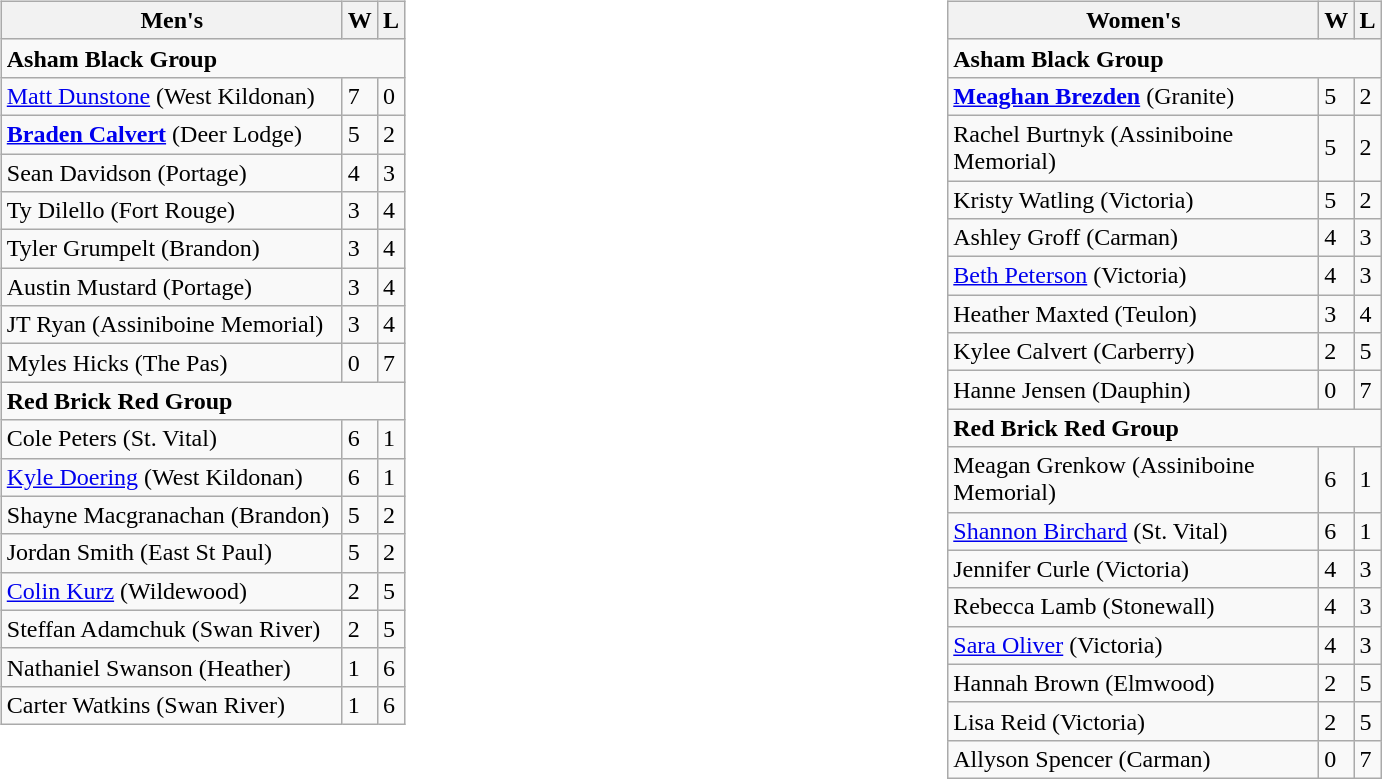<table>
<tr>
<td valign=top width=20%><br><table class=wikitable>
<tr>
<th width=220>Men's</th>
<th>W</th>
<th>L</th>
</tr>
<tr>
<td colspan="3"><strong>Asham Black Group</strong></td>
</tr>
<tr>
<td><a href='#'>Matt Dunstone</a> (West Kildonan)</td>
<td>7</td>
<td>0</td>
</tr>
<tr>
<td><strong><a href='#'>Braden Calvert</a></strong> (Deer Lodge)</td>
<td>5</td>
<td>2</td>
</tr>
<tr>
<td>Sean Davidson (Portage)</td>
<td>4</td>
<td>3</td>
</tr>
<tr>
<td>Ty Dilello (Fort Rouge)</td>
<td>3</td>
<td>4</td>
</tr>
<tr>
<td>Tyler Grumpelt (Brandon)</td>
<td>3</td>
<td>4</td>
</tr>
<tr>
<td>Austin Mustard (Portage)</td>
<td>3</td>
<td>4</td>
</tr>
<tr>
<td>JT Ryan (Assiniboine Memorial)</td>
<td>3</td>
<td>4</td>
</tr>
<tr>
<td>Myles Hicks (The Pas)</td>
<td>0</td>
<td>7</td>
</tr>
<tr>
<td colspan="3"><strong>Red Brick Red Group</strong></td>
</tr>
<tr>
<td>Cole Peters (St. Vital)</td>
<td>6</td>
<td>1</td>
</tr>
<tr>
<td><a href='#'>Kyle Doering</a> (West Kildonan)</td>
<td>6</td>
<td>1</td>
</tr>
<tr>
<td>Shayne Macgranachan (Brandon)</td>
<td>5</td>
<td>2</td>
</tr>
<tr>
<td>Jordan Smith (East St Paul)</td>
<td>5</td>
<td>2</td>
</tr>
<tr>
<td><a href='#'>Colin Kurz</a> (Wildewood)</td>
<td>2</td>
<td>5</td>
</tr>
<tr>
<td>Steffan Adamchuk (Swan River)</td>
<td>2</td>
<td>5</td>
</tr>
<tr>
<td>Nathaniel Swanson (Heather)</td>
<td>1</td>
<td>6</td>
</tr>
<tr>
<td>Carter Watkins (Swan River)</td>
<td>1</td>
<td>6</td>
</tr>
</table>
</td>
<td valign=top width=20%><br><table class=wikitable>
<tr>
<th width=240>Women's</th>
<th>W</th>
<th>L</th>
</tr>
<tr>
<td colspan="3"><strong>Asham Black Group</strong></td>
</tr>
<tr>
<td><strong><a href='#'>Meaghan Brezden</a></strong> (Granite)</td>
<td>5</td>
<td>2</td>
</tr>
<tr>
<td>Rachel Burtnyk (Assiniboine Memorial)</td>
<td>5</td>
<td>2</td>
</tr>
<tr>
<td>Kristy Watling (Victoria)</td>
<td>5</td>
<td>2</td>
</tr>
<tr>
<td>Ashley Groff (Carman)</td>
<td>4</td>
<td>3</td>
</tr>
<tr>
<td><a href='#'>Beth Peterson</a> (Victoria)</td>
<td>4</td>
<td>3</td>
</tr>
<tr>
<td>Heather Maxted (Teulon)</td>
<td>3</td>
<td>4</td>
</tr>
<tr>
<td>Kylee Calvert (Carberry)</td>
<td>2</td>
<td>5</td>
</tr>
<tr>
<td>Hanne Jensen (Dauphin)</td>
<td>0</td>
<td>7</td>
</tr>
<tr>
<td colspan="3"><strong>Red Brick Red Group</strong></td>
</tr>
<tr>
<td>Meagan Grenkow (Assiniboine Memorial)</td>
<td>6</td>
<td>1</td>
</tr>
<tr>
<td><a href='#'>Shannon Birchard</a> (St. Vital)</td>
<td>6</td>
<td>1</td>
</tr>
<tr>
<td>Jennifer Curle (Victoria)</td>
<td>4</td>
<td>3</td>
</tr>
<tr>
<td>Rebecca Lamb (Stonewall)</td>
<td>4</td>
<td>3</td>
</tr>
<tr>
<td><a href='#'>Sara Oliver</a> (Victoria)</td>
<td>4</td>
<td>3</td>
</tr>
<tr>
<td>Hannah Brown (Elmwood)</td>
<td>2</td>
<td>5</td>
</tr>
<tr>
<td>Lisa Reid (Victoria)</td>
<td>2</td>
<td>5</td>
</tr>
<tr>
<td>Allyson Spencer (Carman)</td>
<td>0</td>
<td>7</td>
</tr>
</table>
</td>
</tr>
</table>
